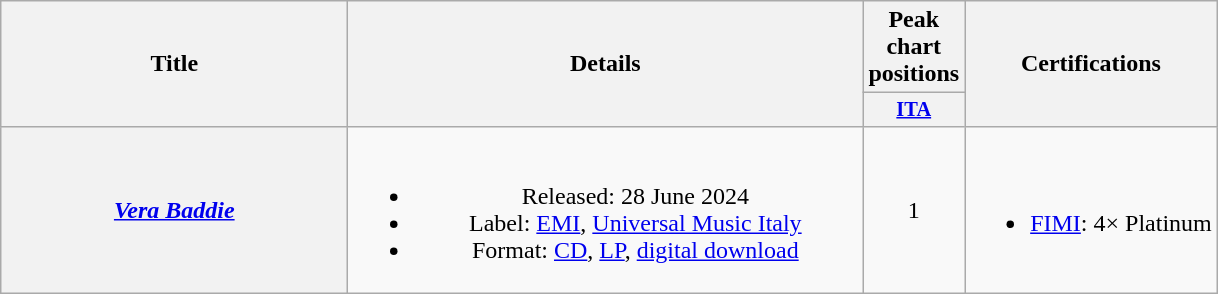<table class="wikitable plainrowheaders" style="text-align:center;">
<tr>
<th scope="col" rowspan="2" style="width:14em;">Title</th>
<th scope="col" rowspan="2" style="width:21em;">Details</th>
<th scope="col" colspan="1">Peak chart positions</th>
<th scope="col" rowspan="2">Certifications</th>
</tr>
<tr>
<th scope="col" style="width:3em;font-size:85%;"><a href='#'>ITA</a><br></th>
</tr>
<tr>
<th scope="row"><em><a href='#'>Vera Baddie</a></em></th>
<td><br><ul><li>Released: 28 June 2024</li><li>Label: <a href='#'>EMI</a>, <a href='#'>Universal Music Italy</a></li><li>Format: <a href='#'>CD</a>, <a href='#'>LP</a>, <a href='#'>digital download</a></li></ul></td>
<td>1</td>
<td><br><ul><li><a href='#'>FIMI</a>: 4× Platinum</li></ul></td>
</tr>
</table>
